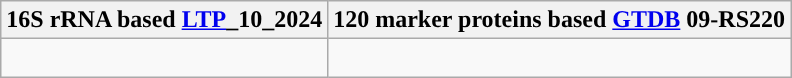<table class="wikitable">
<tr>
<th colspan=1>16S rRNA based <a href='#'>LTP</a>_10_2024</th>
<th colspan=1>120 marker proteins based <a href='#'>GTDB</a> 09-RS220</th>
</tr>
<tr>
<td style="vertical-align:top"><br></td>
<td><br></td>
</tr>
</table>
